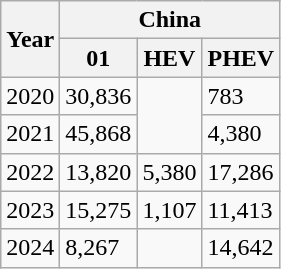<table class="wikitable">
<tr>
<th rowspan="2">Year</th>
<th colspan="3">China</th>
</tr>
<tr>
<th>01</th>
<th>HEV</th>
<th>PHEV</th>
</tr>
<tr>
<td>2020</td>
<td>30,836</td>
<td rowspan="2"></td>
<td>783</td>
</tr>
<tr>
<td>2021</td>
<td>45,868</td>
<td>4,380</td>
</tr>
<tr>
<td>2022</td>
<td>13,820</td>
<td>5,380</td>
<td>17,286</td>
</tr>
<tr>
<td>2023</td>
<td>15,275</td>
<td>1,107</td>
<td>11,413</td>
</tr>
<tr>
<td>2024</td>
<td>8,267</td>
<td></td>
<td>14,642</td>
</tr>
</table>
